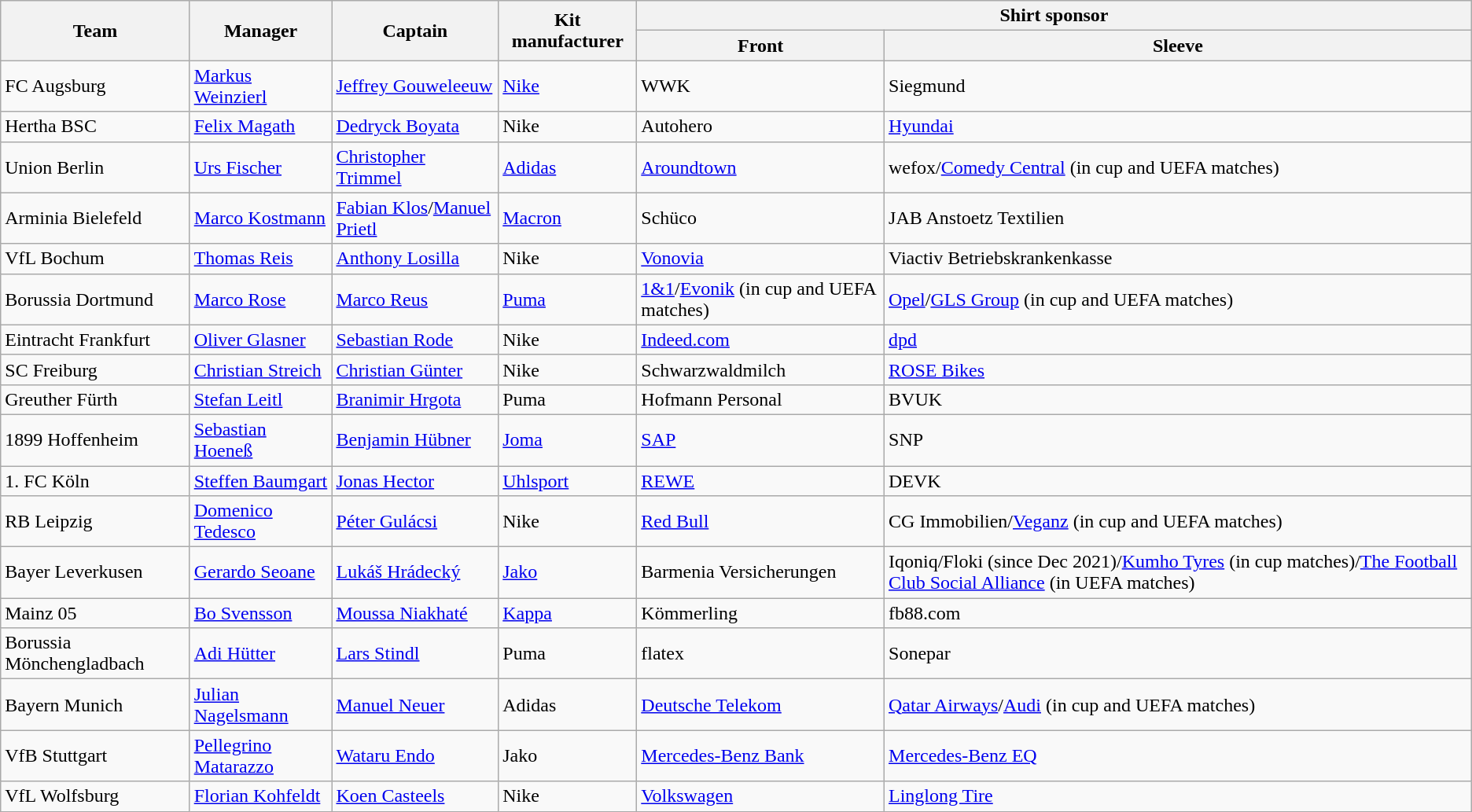<table class="wikitable sortable">
<tr>
<th rowspan="2">Team</th>
<th rowspan="2">Manager</th>
<th rowspan="2">Captain</th>
<th rowspan="2">Kit manufacturer</th>
<th colspan="2">Shirt sponsor</th>
</tr>
<tr>
<th>Front</th>
<th>Sleeve</th>
</tr>
<tr>
<td data-sort-value="Augsburg">FC Augsburg</td>
<td data-sort-value="Weinzierl, Markus"> <a href='#'>Markus Weinzierl</a></td>
<td data-sort-value="Gouweleeuw, Jeffrey"> <a href='#'>Jeffrey Gouweleeuw</a></td>
<td><a href='#'>Nike</a></td>
<td>WWK</td>
<td>Siegmund</td>
</tr>
<tr>
<td data-sort-value="Berlin, Hertha">Hertha BSC</td>
<td data-sort-value="Magath, Felix"> <a href='#'>Felix Magath</a></td>
<td data-sort-value="Boyata, Dedryck"> <a href='#'>Dedryck Boyata</a></td>
<td>Nike</td>
<td>Autohero</td>
<td><a href='#'>Hyundai</a></td>
</tr>
<tr>
<td data-sort-value="Berlin, Union">Union Berlin</td>
<td data-sort-value="Fischer, Urs"> <a href='#'>Urs Fischer</a></td>
<td data-sort-value="Trimmel, Christopher"> <a href='#'>Christopher Trimmel</a></td>
<td><a href='#'>Adidas</a></td>
<td><a href='#'>Aroundtown</a></td>
<td>wefox/<a href='#'>Comedy Central</a> (in cup and UEFA matches)</td>
</tr>
<tr>
<td data-sort-value="Bielefeld">Arminia Bielefeld</td>
<td data-sort-value="Kostmann, Marco"> <a href='#'>Marco Kostmann</a></td>
<td data-sort-value="Klos, Fabian"> <a href='#'>Fabian Klos</a>/<a href='#'>Manuel Prietl</a></td>
<td><a href='#'>Macron</a></td>
<td>Schüco</td>
<td>JAB Anstoetz Textilien</td>
</tr>
<tr>
<td data-sort-value="Bochum">VfL Bochum</td>
<td data-sort-value="Reis, Thomas"> <a href='#'>Thomas Reis</a></td>
<td data-sort-value="Losilla, Anthony"> <a href='#'>Anthony Losilla</a></td>
<td>Nike</td>
<td><a href='#'>Vonovia</a></td>
<td>Viactiv Betriebskrankenkasse</td>
</tr>
<tr>
<td data-sort-value="Dortmund">Borussia Dortmund</td>
<td data-sort-value="Rose, Marco"> <a href='#'>Marco Rose</a></td>
<td data-sort-value="Reus, Marco"> <a href='#'>Marco Reus</a></td>
<td><a href='#'>Puma</a></td>
<td><a href='#'>1&1</a>/<a href='#'>Evonik</a> (in cup and UEFA matches)</td>
<td><a href='#'>Opel</a>/<a href='#'>GLS Group</a> (in cup and UEFA matches)</td>
</tr>
<tr>
<td data-sort-value="Frankfurt">Eintracht Frankfurt</td>
<td data-sort-value="Glasner, Oliver"> <a href='#'>Oliver Glasner</a></td>
<td data-sort-value="Rode, Sebastian"> <a href='#'>Sebastian Rode</a></td>
<td>Nike</td>
<td><a href='#'>Indeed.com</a></td>
<td><a href='#'>dpd</a></td>
</tr>
<tr>
<td data-sort-value="Freiburg">SC Freiburg</td>
<td data-sort-value="Streich, Christian"> <a href='#'>Christian Streich</a></td>
<td data-sort-value="Gunter, Christian"> <a href='#'>Christian Günter</a></td>
<td>Nike</td>
<td>Schwarzwaldmilch</td>
<td><a href='#'>ROSE Bikes</a></td>
</tr>
<tr>
<td data-sort-value="Furth">Greuther Fürth</td>
<td data-sort-value="Leitl, Stefan"> <a href='#'>Stefan Leitl</a></td>
<td data-sort-value="Hrgota, Branimir"> <a href='#'>Branimir Hrgota</a></td>
<td>Puma</td>
<td>Hofmann Personal</td>
<td>BVUK</td>
</tr>
<tr>
<td data-sort-value="Hoffenheim">1899 Hoffenheim</td>
<td data-sort-value="Hoeneß, Sebastian"> <a href='#'>Sebastian Hoeneß</a></td>
<td data-sort-value="Huebner, Benjamin"> <a href='#'>Benjamin Hübner</a></td>
<td><a href='#'>Joma</a></td>
<td><a href='#'>SAP</a></td>
<td>SNP</td>
</tr>
<tr>
<td data-sort-value="Koln">1. FC Köln</td>
<td data-sort-value="Baumgart, Steffen"> <a href='#'>Steffen Baumgart</a></td>
<td data-sort-value="Hector, Jonas"> <a href='#'>Jonas Hector</a></td>
<td><a href='#'>Uhlsport</a></td>
<td><a href='#'>REWE</a></td>
<td>DEVK</td>
</tr>
<tr>
<td data-sort-value="Leipzig">RB Leipzig</td>
<td data-sort-value="Tedesco, Domenico"> <a href='#'>Domenico Tedesco</a></td>
<td data-sort-value="Gulácsi, Péter"> <a href='#'>Péter Gulácsi</a></td>
<td>Nike</td>
<td><a href='#'>Red Bull</a></td>
<td>CG Immobilien/<a href='#'>Veganz</a> (in cup and UEFA matches)</td>
</tr>
<tr>
<td data-sort-value="Leverkusen">Bayer Leverkusen</td>
<td data-sort-value="Seoane, Gerardo"> <a href='#'>Gerardo Seoane</a></td>
<td data-sort-value="Hradecky, Lukas"> <a href='#'>Lukáš Hrádecký</a></td>
<td><a href='#'>Jako</a></td>
<td>Barmenia Versicherungen</td>
<td>Iqoniq/Floki (since Dec 2021)/<a href='#'>Kumho Tyres</a> (in cup matches)/<a href='#'>The Football Club Social Alliance</a> (in UEFA matches)</td>
</tr>
<tr>
<td data-sort-value="Mainz">Mainz 05</td>
<td data-sort-value="Siewert, Jan"> <a href='#'>Bo Svensson</a></td>
<td data-sort-value="Niakhate, Moussa"> <a href='#'>Moussa Niakhaté</a></td>
<td><a href='#'>Kappa</a></td>
<td>Kömmerling</td>
<td>fb88.com</td>
</tr>
<tr>
<td data-sort-value="Monchengladbach">Borussia Mönchengladbach</td>
<td data-sort-value="Hütter, Adi"> <a href='#'>Adi Hütter</a></td>
<td data-sort-value="Stindl, Lars"> <a href='#'>Lars Stindl</a></td>
<td>Puma</td>
<td>flatex</td>
<td>Sonepar</td>
</tr>
<tr>
<td data-sort-value="Munich">Bayern Munich</td>
<td data-sort-value="Nagelsmann, Julian"> <a href='#'>Julian Nagelsmann</a></td>
<td data-sort-value="Neuer, Manuel"> <a href='#'>Manuel Neuer</a></td>
<td>Adidas</td>
<td><a href='#'>Deutsche Telekom</a></td>
<td><a href='#'>Qatar Airways</a>/<a href='#'>Audi</a> (in cup and UEFA matches)</td>
</tr>
<tr>
<td data-sort-value="Stuttgart">VfB Stuttgart</td>
<td data-sort-value="Matarazzo, Pellegrino"> <a href='#'>Pellegrino Matarazzo</a></td>
<td data-sort-value="Endo, Wataru"> <a href='#'>Wataru Endo</a></td>
<td>Jako</td>
<td><a href='#'>Mercedes-Benz Bank</a></td>
<td><a href='#'>Mercedes-Benz EQ</a></td>
</tr>
<tr>
<td data-sort-value="Wolfsburg">VfL Wolfsburg</td>
<td data-sort-value="Kohfeldt, Florian"> <a href='#'>Florian Kohfeldt</a></td>
<td data-sort-value="Casteels, Koen"> <a href='#'>Koen Casteels</a></td>
<td>Nike</td>
<td><a href='#'>Volkswagen</a></td>
<td><a href='#'>Linglong Tire</a></td>
</tr>
</table>
